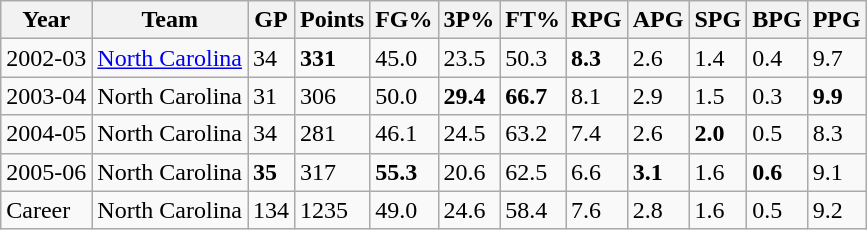<table class="wikitable">
<tr>
<th>Year</th>
<th>Team</th>
<th>GP</th>
<th>Points</th>
<th>FG%</th>
<th>3P%</th>
<th>FT%</th>
<th>RPG</th>
<th>APG</th>
<th>SPG</th>
<th>BPG</th>
<th>PPG</th>
</tr>
<tr>
<td>2002-03</td>
<td><a href='#'>North Carolina</a></td>
<td>34</td>
<td><strong>331</strong></td>
<td>45.0</td>
<td>23.5</td>
<td>50.3</td>
<td><strong>8.3</strong></td>
<td>2.6</td>
<td>1.4</td>
<td>0.4</td>
<td>9.7</td>
</tr>
<tr>
<td>2003-04</td>
<td>North Carolina</td>
<td>31</td>
<td>306</td>
<td>50.0</td>
<td><strong>29.4</strong></td>
<td><strong>66.7</strong></td>
<td>8.1</td>
<td>2.9</td>
<td>1.5</td>
<td>0.3</td>
<td><strong>9.9</strong></td>
</tr>
<tr>
<td>2004-05</td>
<td>North Carolina</td>
<td>34</td>
<td>281</td>
<td>46.1</td>
<td>24.5</td>
<td>63.2</td>
<td>7.4</td>
<td>2.6</td>
<td><strong>2.0</strong></td>
<td>0.5</td>
<td>8.3</td>
</tr>
<tr>
<td>2005-06</td>
<td>North Carolina</td>
<td><strong>35</strong></td>
<td>317</td>
<td><strong>55.3</strong></td>
<td>20.6</td>
<td>62.5</td>
<td>6.6</td>
<td><strong>3.1</strong></td>
<td>1.6</td>
<td><strong>0.6</strong></td>
<td>9.1</td>
</tr>
<tr>
<td>Career</td>
<td>North Carolina</td>
<td>134</td>
<td>1235</td>
<td>49.0</td>
<td>24.6</td>
<td>58.4</td>
<td>7.6</td>
<td>2.8</td>
<td>1.6</td>
<td>0.5</td>
<td>9.2</td>
</tr>
</table>
